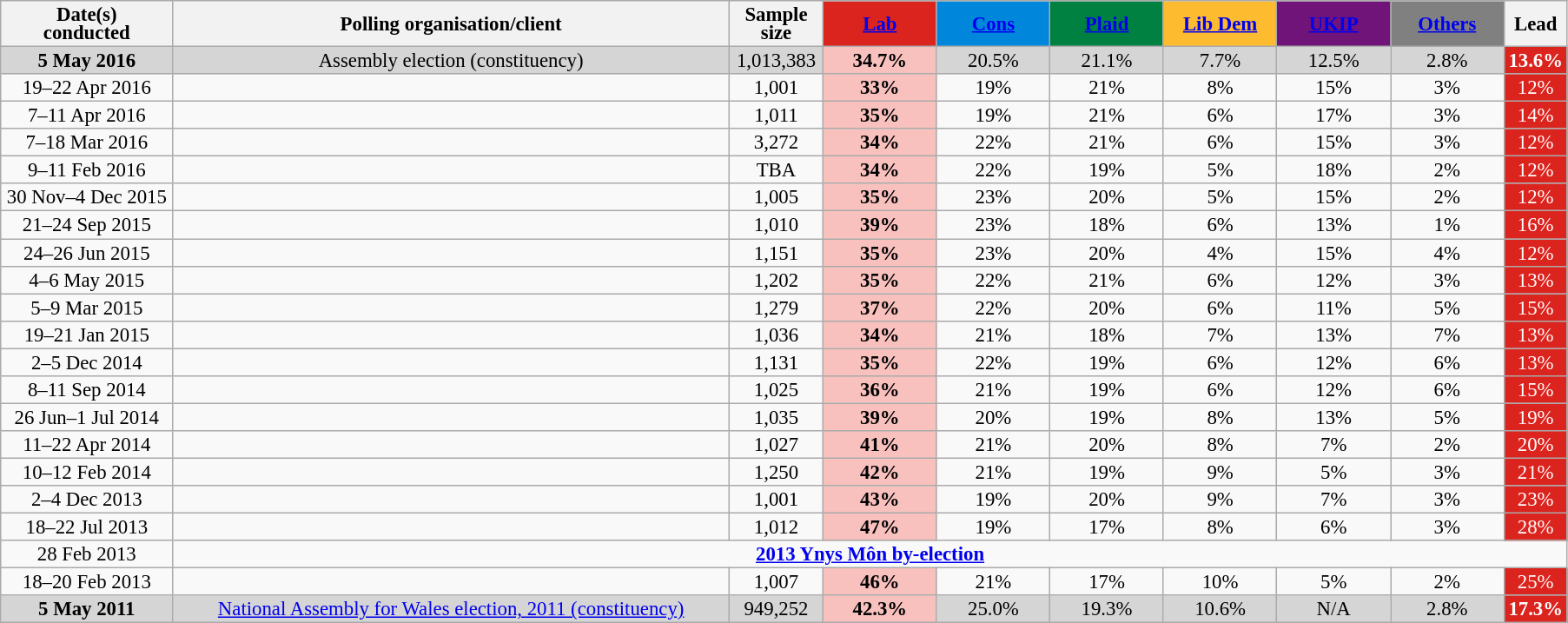<table class="wikitable sortable" style="text-align:center; font-size:95%; line-height:14px">
<tr>
<th ! style="width:125px;">Date(s)<br>conducted</th>
<th style="width:420px;">Polling organisation/client</th>
<th class="unsortable" style="width:65px;">Sample size</th>
<th class="unsortable"  style="background:#dc241f; width:80px;"><a href='#'><span>Lab</span></a></th>
<th class="unsortable"  style="background:#0087dc; width:80px;"><a href='#'><span>Cons</span></a></th>
<th class="unsortable"  style="background:#008142; width:80px;"><a href='#'><span>Plaid</span></a></th>
<th class="unsortable"  style="background:#fdbb30; width:80px;"><a href='#'><span>Lib Dem</span></a></th>
<th class="unsortable"  style="background:#70147A; width:80px;"><a href='#'><span>UKIP</span></a></th>
<th class="unsortable"  style="background:gray; width:80px;"><a href='#'><span>Others</span></a></th>
<th class="unsortable" style="width:20px;">Lead</th>
</tr>
<tr>
<td style="background:#D5D5D5"><strong>5 May 2016</strong></td>
<td style="background:#D5D5D5">Assembly election (constituency)</td>
<td style="background:#D5D5D5">1,013,383</td>
<td style="background:#F8C1BE"><strong>34.7%</strong></td>
<td style="background:#D5D5D5">20.5%</td>
<td style="background:#D5D5D5">21.1%</td>
<td style="background:#D5D5D5">7.7%</td>
<td style="background:#D5D5D5">12.5%</td>
<td style="background:#D5D5D5">2.8%</td>
<td style="background:#DC241F; color:white;"><strong>13.6%</strong></td>
</tr>
<tr>
<td>19–22 Apr 2016</td>
<td></td>
<td>1,001</td>
<td style="background:#F8C1BE"><strong>33%</strong></td>
<td>19%</td>
<td>21%</td>
<td>8%</td>
<td>15%</td>
<td>3%</td>
<td style="background:#DC241F; color:white;">12%</td>
</tr>
<tr>
<td>7–11 Apr 2016</td>
<td></td>
<td>1,011</td>
<td style="background:#F8C1BE"><strong>35%</strong></td>
<td>19%</td>
<td>21%</td>
<td>6%</td>
<td>17%</td>
<td>3%</td>
<td style="background:#DC241F; color:white;">14%</td>
</tr>
<tr>
<td>7–18 Mar 2016</td>
<td></td>
<td>3,272</td>
<td style="background:#F8C1BE"><strong>34%</strong></td>
<td>22%</td>
<td>21%</td>
<td>6%</td>
<td>15%</td>
<td>3%</td>
<td style="background:#DC241F; color:white;">12%</td>
</tr>
<tr>
<td>9–11 Feb 2016</td>
<td></td>
<td>TBA</td>
<td style="background:#F8C1BE"><strong>34%</strong></td>
<td>22%</td>
<td>19%</td>
<td>5%</td>
<td>18%</td>
<td>2%</td>
<td style="background:#DC241F; color:white;">12%</td>
</tr>
<tr>
<td>30 Nov–4 Dec 2015</td>
<td></td>
<td>1,005</td>
<td style="background:#F8C1BE"><strong>35%</strong></td>
<td>23%</td>
<td>20%</td>
<td>5%</td>
<td>15%</td>
<td>2%</td>
<td style="background:#DC241F; color:white;">12%</td>
</tr>
<tr>
<td>21–24 Sep 2015</td>
<td></td>
<td>1,010</td>
<td style="background:#F8C1BE"><strong>39%</strong></td>
<td>23%</td>
<td>18%</td>
<td>6%</td>
<td>13%</td>
<td>1%</td>
<td style="background:#DC241F; color:white;">16%</td>
</tr>
<tr>
<td>24–26 Jun 2015</td>
<td></td>
<td>1,151</td>
<td style="background:#F8C1BE"><strong>35%</strong></td>
<td>23%</td>
<td>20%</td>
<td>4%</td>
<td>15%</td>
<td>4%</td>
<td style="background:#DC241F; color:white;">12%</td>
</tr>
<tr>
<td>4–6 May 2015</td>
<td></td>
<td>1,202</td>
<td style="background:#F8C1BE"><strong>35%</strong></td>
<td>22%</td>
<td>21%</td>
<td>6%</td>
<td>12%</td>
<td>3%</td>
<td style="background:#DC241F; color:white;">13%</td>
</tr>
<tr>
<td>5–9 Mar 2015</td>
<td></td>
<td>1,279</td>
<td style="background:#F8C1BE"><strong>37%</strong></td>
<td>22%</td>
<td>20%</td>
<td>6%</td>
<td>11%</td>
<td>5%</td>
<td style="background:#DC241F; color:white;">15%</td>
</tr>
<tr>
<td>19–21 Jan 2015</td>
<td></td>
<td>1,036</td>
<td style="background:#F8C1BE"><strong>34%</strong></td>
<td>21%</td>
<td>18%</td>
<td>7%</td>
<td>13%</td>
<td>7%</td>
<td style="background:#DC241F; color:white;">13%</td>
</tr>
<tr>
<td>2–5 Dec 2014</td>
<td></td>
<td>1,131</td>
<td style="background:#F8C1BE"><strong>35%</strong></td>
<td>22%</td>
<td>19%</td>
<td>6%</td>
<td>12%</td>
<td>6%</td>
<td style="background:#DC241F; color:white;">13%</td>
</tr>
<tr>
<td>8–11 Sep 2014</td>
<td></td>
<td>1,025</td>
<td style="background:#F8C1BE"><strong>36%</strong></td>
<td>21%</td>
<td>19%</td>
<td>6%</td>
<td>12%</td>
<td>6%</td>
<td style="background:#DC241F; color:white;">15%</td>
</tr>
<tr>
<td>26 Jun–1 Jul 2014</td>
<td></td>
<td>1,035</td>
<td style="background:#F8C1BE"><strong>39%</strong></td>
<td>20%</td>
<td>19%</td>
<td>8%</td>
<td>13%</td>
<td>5%</td>
<td style="background:#DC241F; color:white;">19%</td>
</tr>
<tr>
<td>11–22 Apr 2014</td>
<td></td>
<td>1,027</td>
<td style="background:#F8C1BE"><strong>41%</strong></td>
<td>21%</td>
<td>20%</td>
<td>8%</td>
<td>7%</td>
<td>2%</td>
<td style="background:#DC241F; color:white;">20%</td>
</tr>
<tr>
<td>10–12 Feb 2014</td>
<td></td>
<td>1,250</td>
<td style="background:#F8C1BE"><strong>42%</strong></td>
<td>21%</td>
<td>19%</td>
<td>9%</td>
<td>5%</td>
<td>3%</td>
<td style="background:#DC241F; color:white;">21%</td>
</tr>
<tr>
<td>2–4 Dec 2013</td>
<td></td>
<td>1,001</td>
<td style="background:#F8C1BE"><strong>43%</strong></td>
<td>19%</td>
<td>20%</td>
<td>9%</td>
<td>7%</td>
<td>3%</td>
<td style="background:#DC241F; color:white;">23%</td>
</tr>
<tr>
<td>18–22 Jul 2013</td>
<td></td>
<td>1,012</td>
<td style="background:#F8C1BE"><strong>47%</strong></td>
<td>19%</td>
<td>17%</td>
<td>8%</td>
<td>6%</td>
<td>3%</td>
<td style="background:#DC241F; color:white;">28%</td>
</tr>
<tr>
<td>28 Feb 2013</td>
<td colspan="9"><strong><a href='#'>2013 Ynys Môn by-election</a></strong></td>
</tr>
<tr>
<td>18–20 Feb 2013</td>
<td></td>
<td>1,007</td>
<td style="background:#F8C1BE"><strong>46%</strong></td>
<td>21%</td>
<td>17%</td>
<td>10%</td>
<td>5%</td>
<td>2%</td>
<td style="background:#DC241F; color:white;">25%</td>
</tr>
<tr>
<td style="background:#D5D5D5"><strong>5 May 2011</strong></td>
<td style="background:#D5D5D5"><a href='#'>National Assembly for Wales election, 2011 (constituency)</a></td>
<td style="background:#D5D5D5">949,252</td>
<td style="background:#F8C1BE"><strong>42.3%</strong></td>
<td style="background:#D5D5D5">25.0%</td>
<td style="background:#D5D5D5">19.3%</td>
<td style="background:#D5D5D5">10.6%</td>
<td style="background:#D5D5D5">N/A</td>
<td style="background:#D5D5D5">2.8%</td>
<td style="background:#DC241F; color:white;"><strong>17.3%</strong></td>
</tr>
</table>
